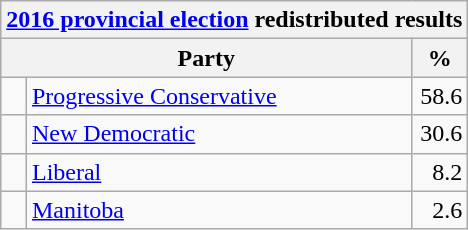<table class="wikitable">
<tr>
<th colspan="4"><a href='#'>2016 provincial election</a> redistributed results</th>
</tr>
<tr>
<th bgcolor="#DDDDFF" width="130px" colspan="2">Party</th>
<th bgcolor="#DDDDFF" width="30px">%</th>
</tr>
<tr>
<td> </td>
<td><a href='#'>Progressive Conservative</a></td>
<td align=right>58.6</td>
</tr>
<tr>
<td> </td>
<td><a href='#'>New Democratic</a></td>
<td align=right>30.6</td>
</tr>
<tr>
<td> </td>
<td><a href='#'>Liberal</a></td>
<td align=right>8.2</td>
</tr>
<tr>
<td> </td>
<td><a href='#'>Manitoba</a></td>
<td align=right>2.6</td>
</tr>
</table>
